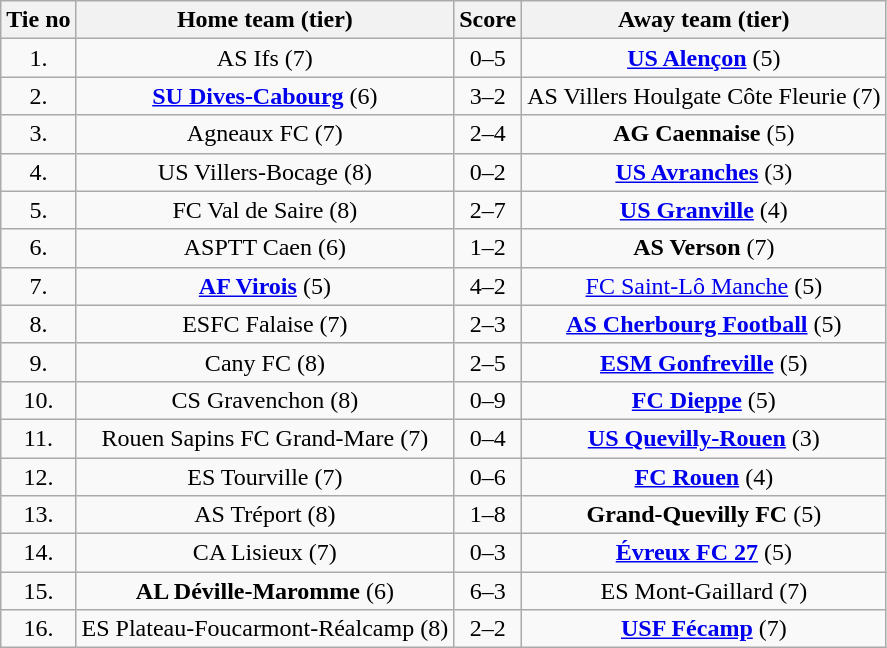<table class="wikitable" style="text-align: center">
<tr>
<th>Tie no</th>
<th>Home team (tier)</th>
<th>Score</th>
<th>Away team (tier)</th>
</tr>
<tr>
<td>1.</td>
<td>AS Ifs (7)</td>
<td>0–5</td>
<td><strong><a href='#'>US Alençon</a></strong> (5)</td>
</tr>
<tr>
<td>2.</td>
<td><strong><a href='#'>SU Dives-Cabourg</a></strong> (6)</td>
<td>3–2 </td>
<td>AS Villers Houlgate Côte Fleurie (7)</td>
</tr>
<tr>
<td>3.</td>
<td>Agneaux FC (7)</td>
<td>2–4</td>
<td><strong>AG Caennaise</strong> (5)</td>
</tr>
<tr>
<td>4.</td>
<td>US Villers-Bocage (8)</td>
<td>0–2</td>
<td><strong><a href='#'>US Avranches</a></strong> (3)</td>
</tr>
<tr>
<td>5.</td>
<td>FC Val de Saire (8)</td>
<td>2–7</td>
<td><strong><a href='#'>US Granville</a></strong> (4)</td>
</tr>
<tr>
<td>6.</td>
<td>ASPTT Caen (6)</td>
<td>1–2</td>
<td><strong>AS Verson</strong> (7)</td>
</tr>
<tr>
<td>7.</td>
<td><strong><a href='#'>AF Virois</a></strong> (5)</td>
<td>4–2</td>
<td><a href='#'>FC Saint-Lô Manche</a> (5)</td>
</tr>
<tr>
<td>8.</td>
<td>ESFC Falaise (7)</td>
<td>2–3 </td>
<td><strong><a href='#'>AS Cherbourg Football</a></strong> (5)</td>
</tr>
<tr>
<td>9.</td>
<td>Cany FC (8)</td>
<td>2–5</td>
<td><strong><a href='#'>ESM Gonfreville</a></strong> (5)</td>
</tr>
<tr>
<td>10.</td>
<td>CS Gravenchon (8)</td>
<td>0–9</td>
<td><strong><a href='#'>FC Dieppe</a></strong> (5)</td>
</tr>
<tr>
<td>11.</td>
<td>Rouen Sapins FC Grand-Mare (7)</td>
<td>0–4</td>
<td><strong><a href='#'>US Quevilly-Rouen</a></strong> (3)</td>
</tr>
<tr>
<td>12.</td>
<td>ES Tourville (7)</td>
<td>0–6</td>
<td><strong><a href='#'>FC Rouen</a></strong> (4)</td>
</tr>
<tr>
<td>13.</td>
<td>AS Tréport (8)</td>
<td>1–8</td>
<td><strong>Grand-Quevilly FC</strong> (5)</td>
</tr>
<tr>
<td>14.</td>
<td>CA Lisieux (7)</td>
<td>0–3</td>
<td><strong><a href='#'>Évreux FC 27</a></strong> (5)</td>
</tr>
<tr>
<td>15.</td>
<td><strong>AL Déville-Maromme</strong> (6)</td>
<td>6–3</td>
<td>ES Mont-Gaillard (7)</td>
</tr>
<tr>
<td>16.</td>
<td>ES Plateau-Foucarmont-Réalcamp (8)</td>
<td>2–2 </td>
<td><strong><a href='#'>USF Fécamp</a></strong> (7)</td>
</tr>
</table>
